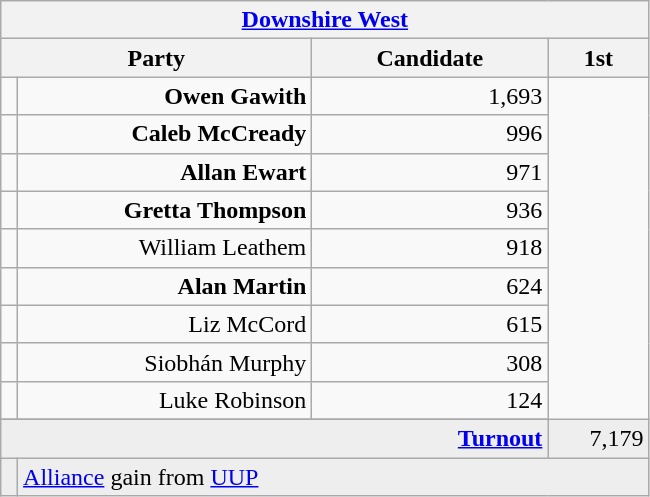<table class="wikitable">
<tr>
<th colspan="4" align="center"><a href='#'>Downshire West</a></th>
</tr>
<tr>
<th colspan="2" align="center" width=200>Party</th>
<th width=150>Candidate</th>
<th width=60>1st </th>
</tr>
<tr>
<td></td>
<td align="right"><strong>Owen Gawith</strong></td>
<td align="right">1,693</td>
</tr>
<tr>
<td></td>
<td align="right"><strong>Caleb McCready</strong></td>
<td align="right">996</td>
</tr>
<tr>
<td></td>
<td align="right"><strong>Allan Ewart</strong></td>
<td align="right">971</td>
</tr>
<tr>
<td></td>
<td align="right"><strong>Gretta Thompson</strong></td>
<td align="right">936</td>
</tr>
<tr>
<td></td>
<td align="right">William Leathem</td>
<td align="right">918</td>
</tr>
<tr>
<td></td>
<td align="right"><strong>Alan Martin</strong></td>
<td align="right">624</td>
</tr>
<tr>
<td></td>
<td align="right">Liz McCord</td>
<td align="right">615</td>
</tr>
<tr>
<td></td>
<td align="right">Siobhán Murphy</td>
<td align="right">308</td>
</tr>
<tr>
<td></td>
<td align="right">Luke Robinson</td>
<td align="right">124</td>
</tr>
<tr>
</tr>
<tr bgcolor="EEEEEE">
<td colspan=3 align="right"><strong><a href='#'>Turnout</a></strong></td>
<td align="right">7,179</td>
</tr>
<tr bgcolor="EEEEEE">
<td bgcolor=></td>
<td colspan=3 bgcolor="EEEEEE"><a href='#'>Alliance</a> gain from <a href='#'>UUP</a></td>
</tr>
</table>
